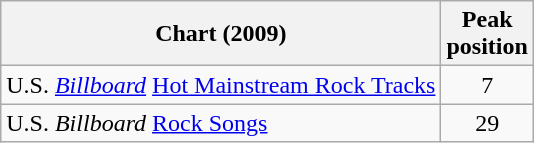<table class="wikitable">
<tr>
<th>Chart (2009)</th>
<th>Peak<br>position</th>
</tr>
<tr>
<td>U.S. <em><a href='#'>Billboard</a></em> <a href='#'>Hot Mainstream Rock Tracks</a></td>
<td align="center">7</td>
</tr>
<tr>
<td>U.S. <em>Billboard</em> <a href='#'>Rock Songs</a></td>
<td align="center">29</td>
</tr>
</table>
